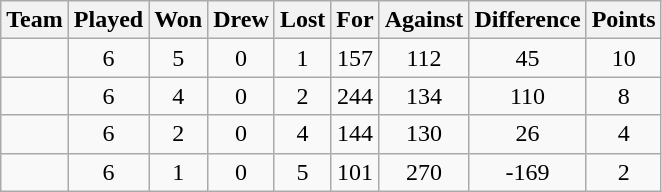<table class="wikitable" style="text-align:center">
<tr>
<th>Team</th>
<th>Played</th>
<th>Won</th>
<th>Drew</th>
<th>Lost</th>
<th>For</th>
<th>Against</th>
<th>Difference</th>
<th>Points</th>
</tr>
<tr>
<td align=left></td>
<td>6</td>
<td>5</td>
<td>0</td>
<td>1</td>
<td>157</td>
<td>112</td>
<td>45</td>
<td>10</td>
</tr>
<tr>
<td align=left></td>
<td>6</td>
<td>4</td>
<td>0</td>
<td>2</td>
<td>244</td>
<td>134</td>
<td>110</td>
<td>8</td>
</tr>
<tr>
<td align=left></td>
<td>6</td>
<td>2</td>
<td>0</td>
<td>4</td>
<td>144</td>
<td>130</td>
<td>26</td>
<td>4</td>
</tr>
<tr>
<td align=left></td>
<td>6</td>
<td>1</td>
<td>0</td>
<td>5</td>
<td>101</td>
<td>270</td>
<td>-169</td>
<td>2</td>
</tr>
</table>
